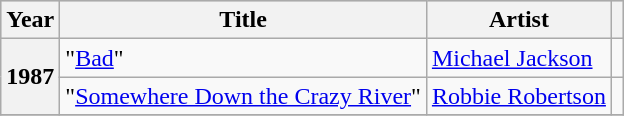<table class="wikitable plainrowheaders">
<tr style="background:#ccc; text-align:center;">
<th scope="col">Year</th>
<th scope="col">Title</th>
<th scope="col">Artist</th>
<th scope="col"></th>
</tr>
<tr>
<th rowspan="2">1987</th>
<td>"<a href='#'>Bad</a>"</td>
<td><a href='#'>Michael Jackson</a></td>
<td style="text-align:center;"></td>
</tr>
<tr>
<td>"<a href='#'>Somewhere Down the Crazy River</a>"</td>
<td><a href='#'>Robbie Robertson</a></td>
<td style="text-align:center;"></td>
</tr>
<tr>
</tr>
</table>
